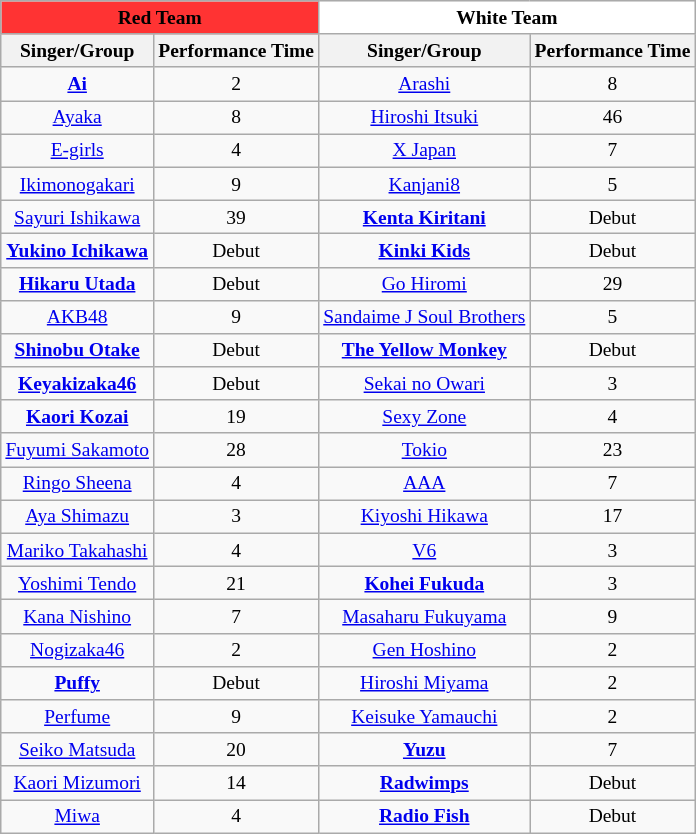<table class="wikitable" style="font-size:small; text-align:center; width:75;">
<tr>
<th colspan="2" style="background: #f33;">Red Team</th>
<th colspan="2" style="background: #fff;">White Team</th>
</tr>
<tr>
<th>Singer/Group</th>
<th>Performance Time</th>
<th>Singer/Group</th>
<th>Performance Time</th>
</tr>
<tr>
<td><strong><a href='#'>Ai</a></strong></td>
<td>2</td>
<td><a href='#'>Arashi</a></td>
<td>8</td>
</tr>
<tr>
<td><a href='#'>Ayaka</a></td>
<td>8</td>
<td><a href='#'>Hiroshi Itsuki</a></td>
<td>46</td>
</tr>
<tr>
<td><a href='#'>E-girls</a></td>
<td>4</td>
<td><a href='#'>X Japan</a></td>
<td>7</td>
</tr>
<tr>
<td><a href='#'>Ikimonogakari</a></td>
<td>9</td>
<td><a href='#'>Kanjani8</a></td>
<td>5</td>
</tr>
<tr>
<td><a href='#'>Sayuri Ishikawa</a></td>
<td>39</td>
<td><strong><a href='#'>Kenta Kiritani</a></strong></td>
<td>Debut</td>
</tr>
<tr>
<td><strong><a href='#'>Yukino Ichikawa</a></strong></td>
<td>Debut</td>
<td><strong><a href='#'>Kinki Kids</a></strong></td>
<td>Debut</td>
</tr>
<tr>
<td><strong><a href='#'>Hikaru Utada</a></strong></td>
<td>Debut</td>
<td><a href='#'>Go Hiromi</a></td>
<td>29</td>
</tr>
<tr>
<td><a href='#'>AKB48</a></td>
<td>9</td>
<td><a href='#'>Sandaime J Soul Brothers</a></td>
<td>5</td>
</tr>
<tr>
<td><strong><a href='#'>Shinobu Otake</a></strong></td>
<td>Debut</td>
<td><strong><a href='#'>The Yellow Monkey</a></strong></td>
<td>Debut</td>
</tr>
<tr>
<td><strong><a href='#'>Keyakizaka46</a></strong></td>
<td>Debut</td>
<td><a href='#'>Sekai no Owari</a></td>
<td>3</td>
</tr>
<tr>
<td><strong><a href='#'>Kaori Kozai</a></strong></td>
<td>19</td>
<td><a href='#'>Sexy Zone</a></td>
<td>4</td>
</tr>
<tr>
<td><a href='#'>Fuyumi Sakamoto</a></td>
<td>28</td>
<td><a href='#'>Tokio</a></td>
<td>23</td>
</tr>
<tr>
<td><a href='#'>Ringo Sheena</a></td>
<td>4</td>
<td><a href='#'>AAA</a></td>
<td>7</td>
</tr>
<tr>
<td><a href='#'>Aya Shimazu</a></td>
<td>3</td>
<td><a href='#'>Kiyoshi Hikawa</a></td>
<td>17</td>
</tr>
<tr>
<td><a href='#'>Mariko Takahashi</a></td>
<td>4</td>
<td><a href='#'>V6</a></td>
<td>3</td>
</tr>
<tr>
<td><a href='#'>Yoshimi Tendo</a></td>
<td>21</td>
<td><strong><a href='#'>Kohei Fukuda</a></strong></td>
<td>3</td>
</tr>
<tr>
<td><a href='#'>Kana Nishino</a></td>
<td>7</td>
<td><a href='#'>Masaharu Fukuyama</a></td>
<td>9</td>
</tr>
<tr>
<td><a href='#'>Nogizaka46</a></td>
<td>2</td>
<td><a href='#'>Gen Hoshino</a></td>
<td>2</td>
</tr>
<tr>
<td><strong><a href='#'>Puffy</a></strong></td>
<td>Debut</td>
<td><a href='#'>Hiroshi Miyama</a></td>
<td>2</td>
</tr>
<tr>
<td><a href='#'>Perfume</a></td>
<td>9</td>
<td><a href='#'>Keisuke Yamauchi</a></td>
<td>2</td>
</tr>
<tr>
<td><a href='#'>Seiko Matsuda</a></td>
<td>20</td>
<td><strong><a href='#'>Yuzu</a></strong></td>
<td>7</td>
</tr>
<tr>
<td><a href='#'>Kaori Mizumori</a></td>
<td>14</td>
<td><strong><a href='#'>Radwimps</a></strong></td>
<td>Debut</td>
</tr>
<tr>
<td><a href='#'>Miwa</a></td>
<td>4</td>
<td><strong><a href='#'>Radio Fish</a></strong></td>
<td>Debut</td>
</tr>
</table>
